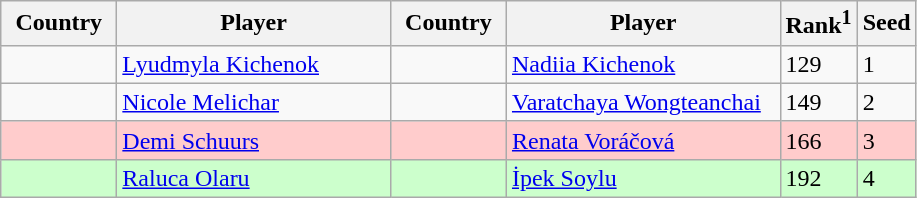<table class="sortable wikitable">
<tr>
<th width="70">Country</th>
<th width="175">Player</th>
<th width="70">Country</th>
<th width="175">Player</th>
<th>Rank<sup>1</sup></th>
<th>Seed</th>
</tr>
<tr>
<td></td>
<td><a href='#'>Lyudmyla Kichenok</a></td>
<td></td>
<td><a href='#'>Nadiia Kichenok</a></td>
<td>129</td>
<td>1</td>
</tr>
<tr>
<td></td>
<td><a href='#'>Nicole Melichar</a></td>
<td></td>
<td><a href='#'>Varatchaya Wongteanchai</a></td>
<td>149</td>
<td>2</td>
</tr>
<tr style="background:#fcc;">
<td></td>
<td><a href='#'>Demi Schuurs</a></td>
<td></td>
<td><a href='#'>Renata Voráčová</a></td>
<td>166</td>
<td>3</td>
</tr>
<tr style="background:#cfc;">
<td></td>
<td><a href='#'>Raluca Olaru</a></td>
<td></td>
<td><a href='#'>İpek Soylu</a></td>
<td>192</td>
<td>4</td>
</tr>
</table>
